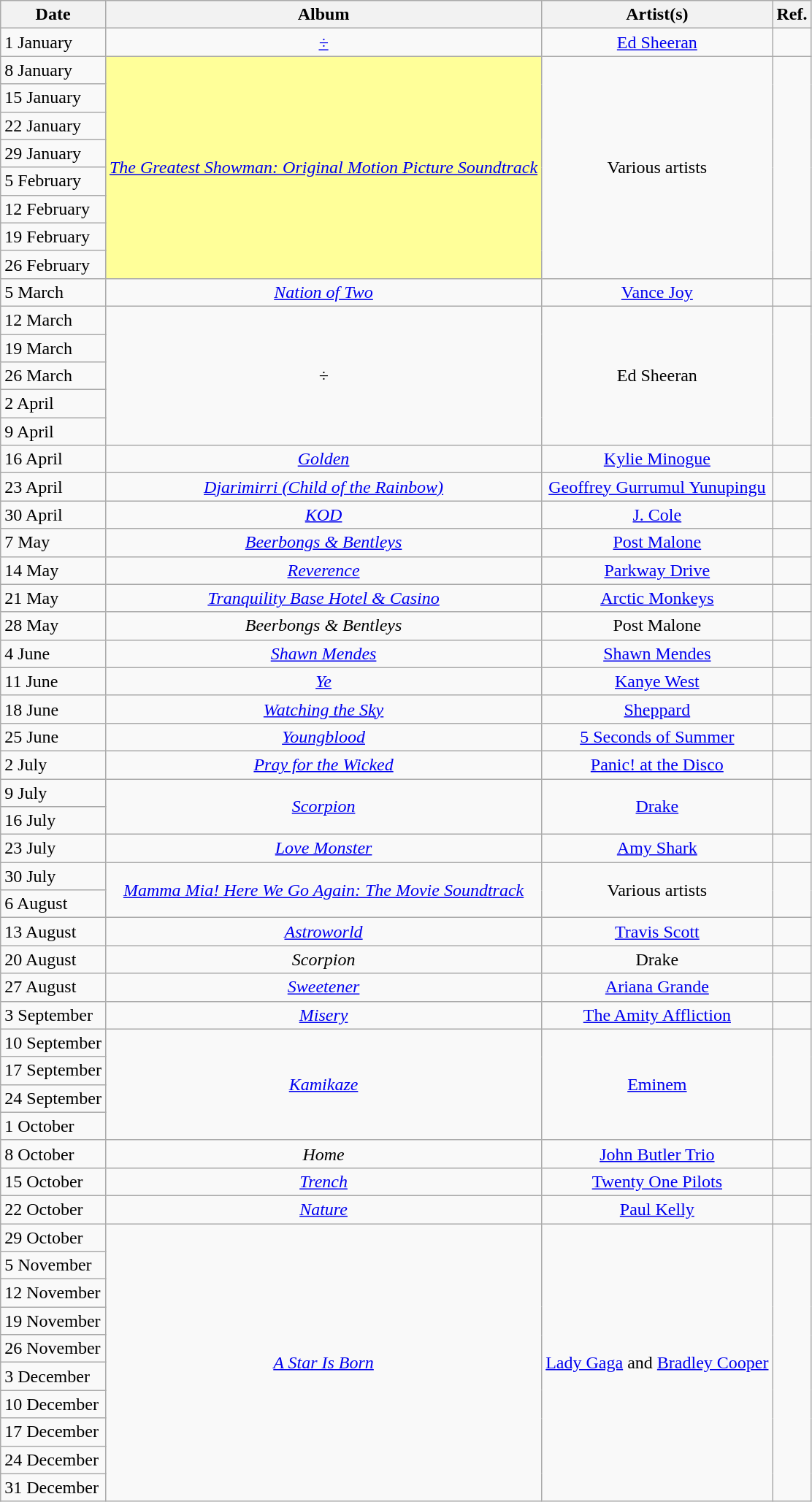<table class="wikitable">
<tr>
<th style="text-align: center;">Date</th>
<th style="text-align: center;">Album</th>
<th style="text-align: center;">Artist(s)</th>
<th style="text-align: center;">Ref.</th>
</tr>
<tr>
<td>1 January</td>
<td style="text-align: center;"><em><a href='#'>÷</a></em></td>
<td style="text-align: center;"><a href='#'>Ed Sheeran</a></td>
<td style="text-align: center;"></td>
</tr>
<tr>
<td>8 January</td>
<td bgcolor="#FFFF99" style="text-align: center;" rowspan="8"><em><a href='#'>The Greatest Showman: Original Motion Picture Soundtrack</a></em></td>
<td style="text-align: center;" rowspan="8">Various artists</td>
<td style="text-align: center;" rowspan="8"></td>
</tr>
<tr>
<td>15 January</td>
</tr>
<tr>
<td>22 January</td>
</tr>
<tr>
<td>29 January</td>
</tr>
<tr>
<td>5 February</td>
</tr>
<tr>
<td>12 February</td>
</tr>
<tr>
<td>19 February</td>
</tr>
<tr>
<td>26 February</td>
</tr>
<tr>
<td>5 March</td>
<td style="text-align: center;"><em><a href='#'>Nation of Two</a></em></td>
<td style="text-align: center;"><a href='#'>Vance Joy</a></td>
<td style="text-align: center;"></td>
</tr>
<tr>
<td>12 March</td>
<td style="text-align: center;" rowspan="5"><em>÷</em></td>
<td style="text-align: center;" rowspan="5">Ed Sheeran</td>
<td style="text-align: center;" rowspan="5"></td>
</tr>
<tr>
<td>19 March</td>
</tr>
<tr>
<td>26 March</td>
</tr>
<tr>
<td>2 April</td>
</tr>
<tr>
<td>9 April</td>
</tr>
<tr>
<td>16 April</td>
<td style="text-align: center;"><em><a href='#'>Golden</a></em></td>
<td style="text-align: center;"><a href='#'>Kylie Minogue</a></td>
<td style="text-align: center;"></td>
</tr>
<tr>
<td>23 April</td>
<td style="text-align: center;"><em><a href='#'>Djarimirri (Child of the Rainbow)</a></em></td>
<td style="text-align: center;"><a href='#'>Geoffrey Gurrumul Yunupingu</a></td>
<td style="text-align: center;"></td>
</tr>
<tr>
<td>30 April</td>
<td style="text-align: center;"><em><a href='#'>KOD</a></em></td>
<td style="text-align: center;"><a href='#'>J. Cole</a></td>
<td style="text-align: center;"></td>
</tr>
<tr>
<td>7 May</td>
<td style="text-align: center;"><em><a href='#'>Beerbongs & Bentleys</a></em></td>
<td style="text-align: center;"><a href='#'>Post Malone</a></td>
<td style="text-align: center;"></td>
</tr>
<tr>
<td>14 May</td>
<td style="text-align: center;"><em><a href='#'>Reverence</a></em></td>
<td style="text-align: center;"><a href='#'>Parkway Drive</a></td>
<td style="text-align: center;"></td>
</tr>
<tr>
<td>21 May</td>
<td style="text-align: center;"><em><a href='#'>Tranquility Base Hotel & Casino</a></em></td>
<td style="text-align: center;"><a href='#'>Arctic Monkeys</a></td>
<td style="text-align: center;"></td>
</tr>
<tr>
<td>28 May</td>
<td style="text-align: center;"><em>Beerbongs & Bentleys</em></td>
<td style="text-align: center;">Post Malone</td>
<td style="text-align: center;"></td>
</tr>
<tr>
<td>4 June</td>
<td style="text-align: center;"><em><a href='#'>Shawn Mendes</a></em></td>
<td style="text-align: center;"><a href='#'>Shawn Mendes</a></td>
<td style="text-align: center;"></td>
</tr>
<tr>
<td>11 June</td>
<td style="text-align: center;"><em><a href='#'>Ye</a></em></td>
<td style="text-align: center;"><a href='#'>Kanye West</a></td>
<td style="text-align: center;"></td>
</tr>
<tr>
<td>18 June</td>
<td style="text-align: center;"><em><a href='#'>Watching the Sky</a></em></td>
<td style="text-align: center;"><a href='#'>Sheppard</a></td>
<td style="text-align: center;"></td>
</tr>
<tr>
<td>25 June</td>
<td style="text-align: center;"><em><a href='#'>Youngblood</a></em></td>
<td style="text-align: center;"><a href='#'>5 Seconds of Summer</a></td>
<td style="text-align: center;"></td>
</tr>
<tr>
<td>2 July</td>
<td style="text-align: center;"><em><a href='#'>Pray for the Wicked</a></em></td>
<td style="text-align: center;"><a href='#'>Panic! at the Disco</a></td>
<td style="text-align: center;"></td>
</tr>
<tr>
<td>9 July</td>
<td style="text-align: center;" rowspan="2"><em><a href='#'>Scorpion</a></em></td>
<td style="text-align: center;" rowspan="2"><a href='#'>Drake</a></td>
<td style="text-align: center;" rowspan="2"></td>
</tr>
<tr>
<td>16 July</td>
</tr>
<tr>
<td>23 July</td>
<td style="text-align: center;"><em><a href='#'>Love Monster</a></em></td>
<td style="text-align: center;"><a href='#'>Amy Shark</a></td>
<td style="text-align: center;"></td>
</tr>
<tr>
<td>30 July</td>
<td style="text-align: center;" rowspan="2"><em><a href='#'>Mamma Mia! Here We Go Again: The Movie Soundtrack</a></em></td>
<td style="text-align: center;" rowspan="2">Various artists</td>
<td style="text-align: center;" rowspan="2"></td>
</tr>
<tr>
<td>6 August</td>
</tr>
<tr>
<td>13 August</td>
<td style="text-align: center;"><em><a href='#'>Astroworld</a></em></td>
<td style="text-align: center;"><a href='#'>Travis Scott</a></td>
<td style="text-align: center;"></td>
</tr>
<tr>
<td>20 August</td>
<td style="text-align: center;"><em>Scorpion</em></td>
<td style="text-align: center;">Drake</td>
<td style="text-align: center;"></td>
</tr>
<tr>
<td>27 August</td>
<td style="text-align: center;"><em><a href='#'>Sweetener</a></em></td>
<td style="text-align: center;"><a href='#'>Ariana Grande</a></td>
<td style="text-align: center;"></td>
</tr>
<tr>
<td>3 September</td>
<td style="text-align: center;"><em><a href='#'>Misery</a></em></td>
<td style="text-align: center;"><a href='#'>The Amity Affliction</a></td>
<td style="text-align: center;"></td>
</tr>
<tr>
<td>10 September</td>
<td style="text-align: center;" rowspan="4"><em><a href='#'>Kamikaze</a></em></td>
<td style="text-align: center;" rowspan="4"><a href='#'>Eminem</a></td>
<td style="text-align: center;" rowspan="4"></td>
</tr>
<tr>
<td>17 September</td>
</tr>
<tr>
<td>24 September</td>
</tr>
<tr>
<td>1 October</td>
</tr>
<tr>
<td>8 October</td>
<td style="text-align: center;"><em>Home</em></td>
<td style="text-align: center;"><a href='#'>John Butler Trio</a></td>
<td style="text-align: center;"></td>
</tr>
<tr>
<td>15 October</td>
<td style="text-align: center;"><em><a href='#'>Trench</a></em></td>
<td style="text-align: center;"><a href='#'>Twenty One Pilots</a></td>
<td style="text-align: center;"></td>
</tr>
<tr>
<td>22 October</td>
<td style="text-align: center;"><em><a href='#'>Nature</a></em></td>
<td style="text-align: center;"><a href='#'>Paul Kelly</a></td>
<td style="text-align: center;"></td>
</tr>
<tr>
<td>29 October</td>
<td style="text-align: center;" rowspan="10"><em><a href='#'>A Star Is Born</a></em></td>
<td style="text-align: center;" rowspan="10"><a href='#'>Lady Gaga</a> and <a href='#'>Bradley Cooper</a></td>
<td style="text-align: center;" rowspan="10"></td>
</tr>
<tr>
<td>5 November</td>
</tr>
<tr>
<td>12 November</td>
</tr>
<tr>
<td>19 November</td>
</tr>
<tr>
<td>26 November</td>
</tr>
<tr>
<td>3 December</td>
</tr>
<tr>
<td>10 December</td>
</tr>
<tr>
<td>17 December</td>
</tr>
<tr>
<td>24 December</td>
</tr>
<tr>
<td>31 December</td>
</tr>
</table>
